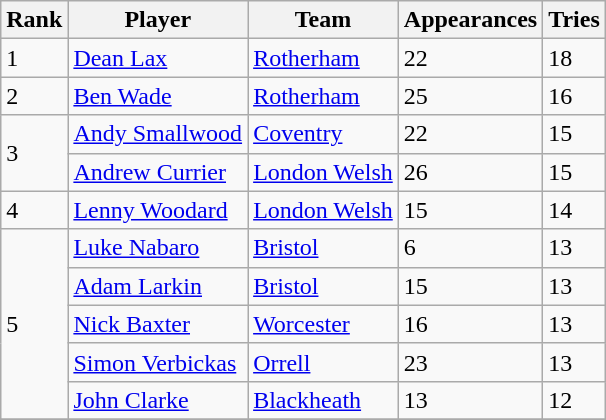<table class="wikitable">
<tr>
<th>Rank</th>
<th>Player</th>
<th>Team</th>
<th>Appearances</th>
<th>Tries</th>
</tr>
<tr>
<td>1</td>
<td> <a href='#'>Dean Lax</a></td>
<td><a href='#'>Rotherham</a></td>
<td>22</td>
<td>18</td>
</tr>
<tr>
<td>2</td>
<td> <a href='#'>Ben Wade</a></td>
<td><a href='#'>Rotherham</a></td>
<td>25</td>
<td>16</td>
</tr>
<tr>
<td rowspan=2>3</td>
<td> <a href='#'>Andy Smallwood</a></td>
<td><a href='#'>Coventry</a></td>
<td>22</td>
<td>15</td>
</tr>
<tr>
<td> <a href='#'>Andrew Currier</a></td>
<td><a href='#'>London Welsh</a></td>
<td>26</td>
<td>15</td>
</tr>
<tr>
<td>4</td>
<td> <a href='#'>Lenny Woodard</a></td>
<td><a href='#'>London Welsh</a></td>
<td>15</td>
<td>14</td>
</tr>
<tr>
<td rowspan=5>5</td>
<td> <a href='#'>Luke Nabaro</a></td>
<td><a href='#'>Bristol</a></td>
<td>6</td>
<td>13</td>
</tr>
<tr>
<td> <a href='#'>Adam Larkin</a></td>
<td><a href='#'>Bristol</a></td>
<td>15</td>
<td>13</td>
</tr>
<tr>
<td> <a href='#'>Nick Baxter</a></td>
<td><a href='#'>Worcester</a></td>
<td>16</td>
<td>13</td>
</tr>
<tr>
<td> <a href='#'>Simon Verbickas</a></td>
<td><a href='#'>Orrell</a></td>
<td>23</td>
<td>13</td>
</tr>
<tr>
<td> <a href='#'>John Clarke</a></td>
<td><a href='#'>Blackheath</a></td>
<td>13</td>
<td>12</td>
</tr>
<tr>
</tr>
</table>
